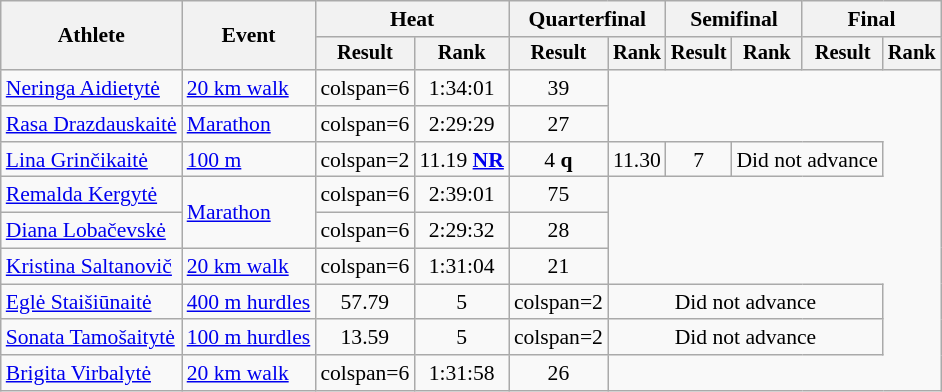<table class="wikitable" style="font-size:90%">
<tr>
<th rowspan="2">Athlete</th>
<th rowspan="2">Event</th>
<th colspan="2">Heat</th>
<th colspan="2">Quarterfinal</th>
<th colspan="2">Semifinal</th>
<th colspan="2">Final</th>
</tr>
<tr style="font-size:95%">
<th>Result</th>
<th>Rank</th>
<th>Result</th>
<th>Rank</th>
<th>Result</th>
<th>Rank</th>
<th>Result</th>
<th>Rank</th>
</tr>
<tr align=center>
<td align=left><a href='#'>Neringa Aidietytė</a></td>
<td align=left><a href='#'>20 km walk</a></td>
<td>colspan=6 </td>
<td>1:34:01</td>
<td>39</td>
</tr>
<tr align=center>
<td align=left><a href='#'>Rasa Drazdauskaitė</a></td>
<td align=left><a href='#'>Marathon</a></td>
<td>colspan=6 </td>
<td>2:29:29</td>
<td>27</td>
</tr>
<tr align=center>
<td align=left><a href='#'>Lina Grinčikaitė</a></td>
<td align=left><a href='#'>100 m</a></td>
<td>colspan=2 </td>
<td>11.19 <strong><a href='#'>NR</a></strong></td>
<td>4 <strong>q</strong></td>
<td>11.30</td>
<td>7</td>
<td colspan=2>Did not advance</td>
</tr>
<tr align=center>
<td align=left><a href='#'>Remalda Kergytė</a></td>
<td align=left rowspan=2><a href='#'>Marathon</a></td>
<td>colspan=6 </td>
<td>2:39:01</td>
<td>75</td>
</tr>
<tr align=center>
<td align=left><a href='#'>Diana Lobačevskė</a></td>
<td>colspan=6 </td>
<td>2:29:32</td>
<td>28</td>
</tr>
<tr align=center>
<td align=left><a href='#'>Kristina Saltanovič</a></td>
<td align=left><a href='#'>20 km walk</a></td>
<td>colspan=6 </td>
<td>1:31:04</td>
<td>21</td>
</tr>
<tr align=center>
<td align=left><a href='#'>Eglė Staišiūnaitė</a></td>
<td align=left><a href='#'>400 m hurdles</a></td>
<td>57.79</td>
<td>5</td>
<td>colspan=2 </td>
<td colspan=4>Did not advance</td>
</tr>
<tr align=center>
<td align=left><a href='#'>Sonata Tamošaitytė</a></td>
<td align=left><a href='#'>100 m hurdles</a></td>
<td>13.59</td>
<td>5</td>
<td>colspan=2 </td>
<td colspan=4>Did not advance</td>
</tr>
<tr align=center>
<td align=left><a href='#'>Brigita Virbalytė</a></td>
<td align=left><a href='#'>20 km walk</a></td>
<td>colspan=6 </td>
<td>1:31:58</td>
<td>26</td>
</tr>
</table>
